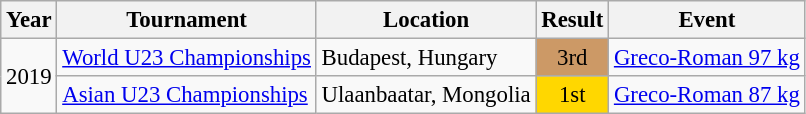<table class="wikitable" style="font-size:95%;">
<tr>
<th>Year</th>
<th>Tournament</th>
<th>Location</th>
<th>Result</th>
<th>Event</th>
</tr>
<tr>
<td rowspan=2>2019</td>
<td><a href='#'>World U23 Championships</a></td>
<td>Budapest, Hungary</td>
<td align="center" bgcolor="cc9966">3rd</td>
<td><a href='#'>Greco-Roman 97 kg</a></td>
</tr>
<tr>
<td><a href='#'>Asian U23 Championships</a></td>
<td>Ulaanbaatar, Mongolia</td>
<td align="center" bgcolor="gold">1st</td>
<td><a href='#'>Greco-Roman 87 kg</a></td>
</tr>
</table>
